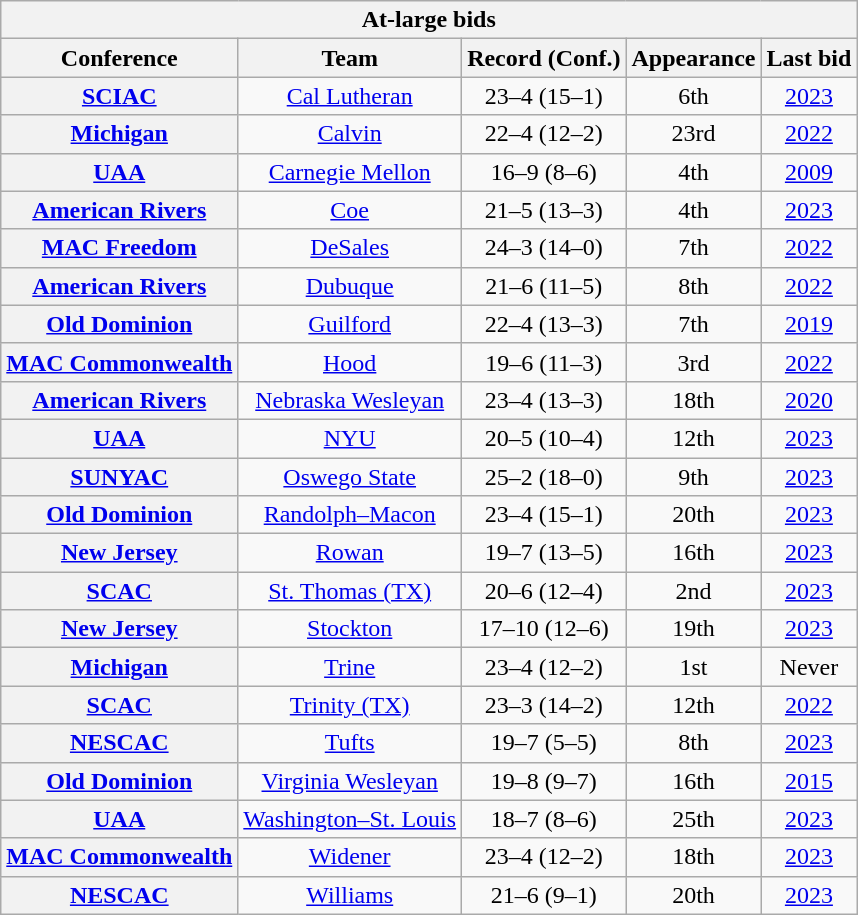<table class="wikitable sortable plainrowheaders" style="text-align:center;">
<tr>
<th colspan="8" style=>At-large bids</th>
</tr>
<tr>
<th scope="col">Conference</th>
<th scope="col">Team</th>
<th scope="col">Record (Conf.)</th>
<th scope="col" data-sort-type="number">Appearance</th>
<th scope="col">Last bid</th>
</tr>
<tr>
<th><a href='#'>SCIAC</a></th>
<td><a href='#'>Cal Lutheran</a></td>
<td>23–4 (15–1)</td>
<td>6th</td>
<td><a href='#'>2023</a></td>
</tr>
<tr>
<th><a href='#'>Michigan</a></th>
<td><a href='#'>Calvin</a></td>
<td>22–4 (12–2)</td>
<td>23rd</td>
<td><a href='#'>2022</a></td>
</tr>
<tr>
<th><a href='#'>UAA</a></th>
<td><a href='#'>Carnegie Mellon</a></td>
<td>16–9 (8–6)</td>
<td>4th</td>
<td><a href='#'>2009</a></td>
</tr>
<tr>
<th><a href='#'>American Rivers</a></th>
<td><a href='#'>Coe</a></td>
<td>21–5 (13–3)</td>
<td>4th</td>
<td><a href='#'>2023</a></td>
</tr>
<tr>
<th><a href='#'>MAC Freedom</a></th>
<td><a href='#'>DeSales</a></td>
<td>24–3 (14–0)</td>
<td>7th</td>
<td><a href='#'>2022</a></td>
</tr>
<tr>
<th><a href='#'>American Rivers</a></th>
<td><a href='#'>Dubuque</a></td>
<td>21–6 (11–5)</td>
<td>8th</td>
<td><a href='#'>2022</a></td>
</tr>
<tr>
<th><a href='#'>Old Dominion</a></th>
<td><a href='#'>Guilford</a></td>
<td>22–4 (13–3)</td>
<td>7th</td>
<td><a href='#'>2019</a></td>
</tr>
<tr>
<th><a href='#'>MAC Commonwealth</a></th>
<td><a href='#'>Hood</a></td>
<td>19–6 (11–3)</td>
<td>3rd</td>
<td><a href='#'>2022</a></td>
</tr>
<tr>
<th><a href='#'>American Rivers</a></th>
<td><a href='#'>Nebraska Wesleyan</a></td>
<td>23–4 (13–3)</td>
<td>18th</td>
<td><a href='#'>2020</a></td>
</tr>
<tr>
<th><a href='#'>UAA</a></th>
<td><a href='#'>NYU</a></td>
<td>20–5 (10–4)</td>
<td>12th</td>
<td><a href='#'>2023</a></td>
</tr>
<tr>
<th><a href='#'>SUNYAC</a></th>
<td><a href='#'>Oswego State</a></td>
<td>25–2 (18–0)</td>
<td>9th</td>
<td><a href='#'>2023</a></td>
</tr>
<tr>
<th><a href='#'>Old Dominion</a></th>
<td><a href='#'>Randolph–Macon</a></td>
<td>23–4 (15–1)</td>
<td>20th</td>
<td><a href='#'>2023</a></td>
</tr>
<tr>
<th><a href='#'>New Jersey</a></th>
<td><a href='#'>Rowan</a></td>
<td>19–7 (13–5)</td>
<td>16th</td>
<td><a href='#'>2023</a></td>
</tr>
<tr>
<th><a href='#'>SCAC</a></th>
<td><a href='#'>St. Thomas (TX)</a></td>
<td>20–6 (12–4)</td>
<td>2nd</td>
<td><a href='#'>2023</a></td>
</tr>
<tr>
<th><a href='#'>New Jersey</a></th>
<td><a href='#'>Stockton</a></td>
<td>17–10 (12–6)</td>
<td>19th</td>
<td><a href='#'>2023</a></td>
</tr>
<tr>
<th><a href='#'>Michigan</a></th>
<td><a href='#'>Trine</a></td>
<td>23–4 (12–2)</td>
<td>1st</td>
<td>Never</td>
</tr>
<tr>
<th><a href='#'>SCAC</a></th>
<td><a href='#'>Trinity (TX)</a></td>
<td>23–3 (14–2)</td>
<td>12th</td>
<td><a href='#'>2022</a></td>
</tr>
<tr>
<th><a href='#'>NESCAC</a></th>
<td><a href='#'>Tufts</a></td>
<td>19–7 (5–5)</td>
<td>8th</td>
<td><a href='#'>2023</a></td>
</tr>
<tr>
<th><a href='#'>Old Dominion</a></th>
<td><a href='#'>Virginia Wesleyan</a></td>
<td>19–8 (9–7)</td>
<td>16th</td>
<td><a href='#'>2015</a></td>
</tr>
<tr>
<th><a href='#'>UAA</a></th>
<td><a href='#'>Washington–St. Louis</a></td>
<td>18–7 (8–6)</td>
<td>25th</td>
<td><a href='#'>2023</a></td>
</tr>
<tr>
<th><a href='#'>MAC Commonwealth</a></th>
<td><a href='#'>Widener</a></td>
<td>23–4 (12–2)</td>
<td>18th</td>
<td><a href='#'>2023</a></td>
</tr>
<tr>
<th><a href='#'>NESCAC</a></th>
<td><a href='#'>Williams</a></td>
<td>21–6 (9–1)</td>
<td>20th</td>
<td><a href='#'>2023</a></td>
</tr>
</table>
